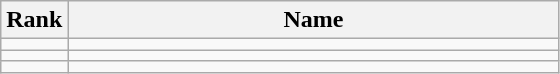<table class="wikitable">
<tr>
<th>Rank</th>
<th style="width: 20em">Name</th>
</tr>
<tr>
<td align="center"></td>
<td></td>
</tr>
<tr>
<td align="center"></td>
<td></td>
</tr>
<tr>
<td align="center"></td>
<td></td>
</tr>
</table>
